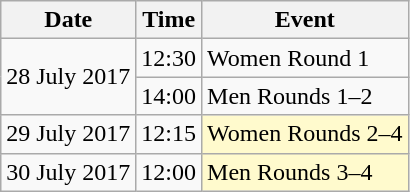<table class="wikitable">
<tr>
<th>Date</th>
<th>Time</th>
<th>Event</th>
</tr>
<tr>
<td rowspan=2>28 July 2017</td>
<td>12:30</td>
<td>Women Round 1</td>
</tr>
<tr>
<td>14:00</td>
<td>Men Rounds 1–2</td>
</tr>
<tr>
<td>29 July 2017</td>
<td>12:15</td>
<td style=background:lemonchiffon>Women Rounds 2–4</td>
</tr>
<tr>
<td>30 July 2017</td>
<td>12:00</td>
<td style=background:lemonchiffon>Men Rounds 3–4</td>
</tr>
</table>
